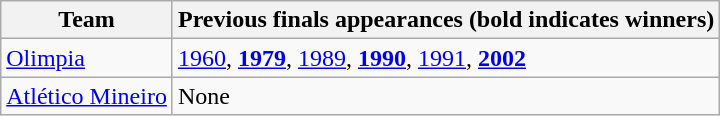<table class="wikitable">
<tr>
<th>Team</th>
<th>Previous finals appearances (bold indicates winners)</th>
</tr>
<tr>
<td> <a href='#'>Olimpia</a></td>
<td><a href='#'>1960</a>, <strong><a href='#'>1979</a></strong>, <a href='#'>1989</a>, <strong><a href='#'>1990</a></strong>, <a href='#'>1991</a>, <strong><a href='#'>2002</a></strong></td>
</tr>
<tr>
<td> <a href='#'>Atlético Mineiro</a></td>
<td>None</td>
</tr>
</table>
